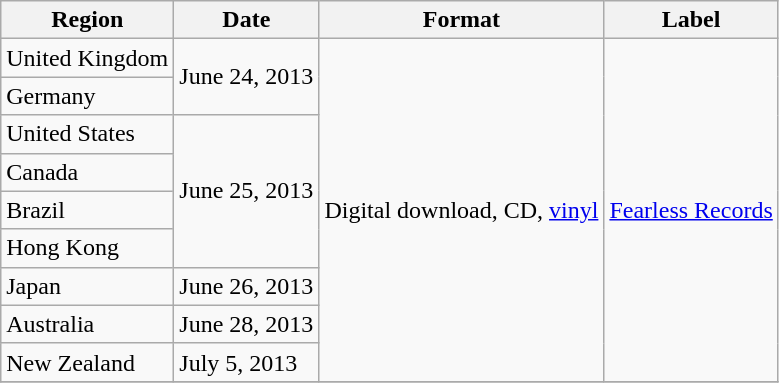<table class=wikitable>
<tr>
<th>Region</th>
<th>Date</th>
<th>Format</th>
<th>Label</th>
</tr>
<tr>
<td>United Kingdom</td>
<td rowspan="2">June 24, 2013</td>
<td rowspan="9">Digital download, CD, <a href='#'>vinyl</a></td>
<td rowspan="9"><a href='#'>Fearless Records</a></td>
</tr>
<tr>
<td>Germany</td>
</tr>
<tr>
<td>United States</td>
<td rowspan="4">June 25, 2013</td>
</tr>
<tr>
<td>Canada</td>
</tr>
<tr>
<td>Brazil</td>
</tr>
<tr>
<td>Hong Kong</td>
</tr>
<tr>
<td>Japan</td>
<td>June 26, 2013</td>
</tr>
<tr>
<td>Australia</td>
<td>June 28, 2013</td>
</tr>
<tr>
<td>New Zealand</td>
<td>July 5, 2013</td>
</tr>
<tr>
</tr>
</table>
